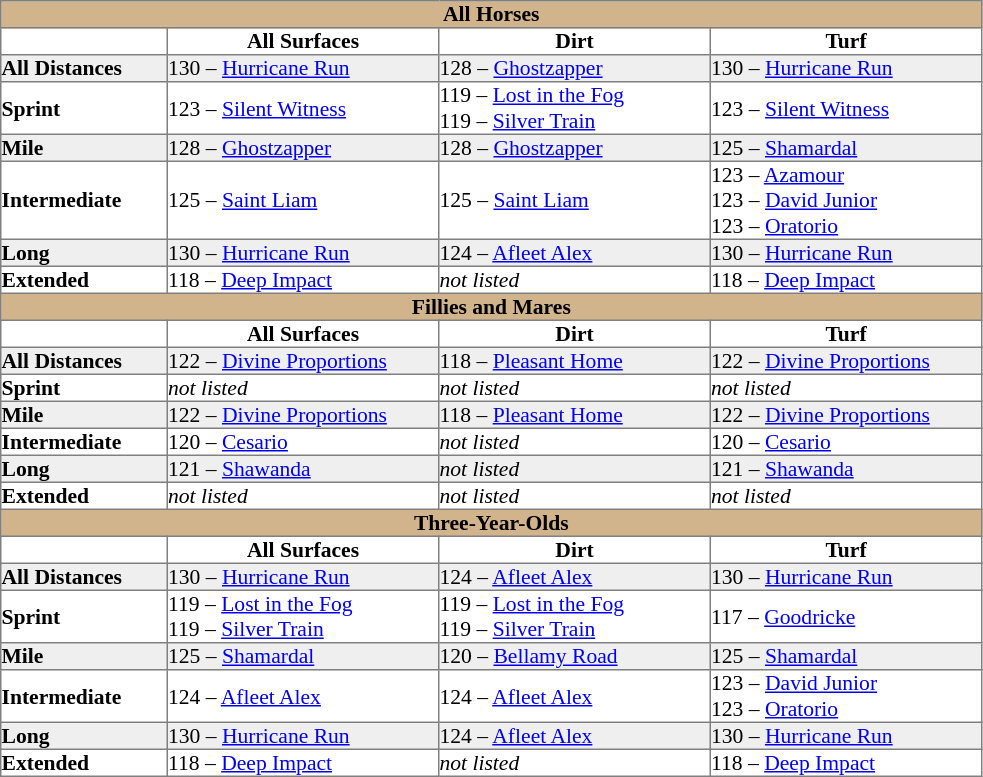<table border="1" cellpadding="0" style="border-collapse: collapse; font-size:90%">
<tr align="center">
<td bgcolor="#D2B48C" colspan="4"><strong>All Horses</strong></td>
</tr>
<tr>
<th width="110px"></th>
<th width="180px">All Surfaces</th>
<th width="180px">Dirt</th>
<th width="180px">Turf</th>
</tr>
<tr bgcolor="#EFEFEF">
<td><strong>All Distances</strong></td>
<td>130 – <a href='#'>Hurricane Run</a></td>
<td>128 – <a href='#'>Ghostzapper</a></td>
<td>130 – <a href='#'>Hurricane Run</a></td>
</tr>
<tr>
<td><strong>Sprint</strong></td>
<td>123 – <a href='#'>Silent Witness</a></td>
<td>119 – <a href='#'>Lost in the Fog</a> <br> 119 – <a href='#'>Silver Train</a></td>
<td>123 – <a href='#'>Silent Witness</a></td>
</tr>
<tr bgcolor="#EFEFEF">
<td><strong>Mile</strong></td>
<td>128 – <a href='#'>Ghostzapper</a></td>
<td>128 – <a href='#'>Ghostzapper</a></td>
<td>125 – <a href='#'>Shamardal</a></td>
</tr>
<tr>
<td><strong>Intermediate</strong></td>
<td>125 – <a href='#'>Saint Liam</a></td>
<td>125 – <a href='#'>Saint Liam</a></td>
<td>123 – <a href='#'>Azamour</a> <br> 123 – <a href='#'>David Junior</a> <br> 123 – <a href='#'>Oratorio</a></td>
</tr>
<tr bgcolor="#EFEFEF">
<td><strong>Long</strong></td>
<td>130 – <a href='#'>Hurricane Run</a></td>
<td>124 – <a href='#'>Afleet Alex</a></td>
<td>130 – <a href='#'>Hurricane Run</a></td>
</tr>
<tr>
<td><strong>Extended</strong></td>
<td>118 – <a href='#'>Deep Impact</a></td>
<td><em>not listed</em></td>
<td>118 – <a href='#'>Deep Impact</a></td>
</tr>
<tr align="center">
<td bgcolor="#D2B48C" colspan="4"><strong>Fillies and Mares</strong></td>
</tr>
<tr>
<th></th>
<th>All Surfaces</th>
<th>Dirt</th>
<th>Turf</th>
</tr>
<tr bgcolor="#EFEFEF">
<td><strong>All Distances</strong></td>
<td>122 – <a href='#'>Divine Proportions</a></td>
<td>118 – <a href='#'>Pleasant Home</a></td>
<td>122 – <a href='#'>Divine Proportions</a></td>
</tr>
<tr>
<td><strong>Sprint</strong></td>
<td><em>not listed</em></td>
<td><em>not listed</em></td>
<td><em>not listed</em></td>
</tr>
<tr bgcolor="#EFEFEF">
<td><strong>Mile</strong></td>
<td>122 – <a href='#'>Divine Proportions</a></td>
<td>118 – <a href='#'>Pleasant Home</a></td>
<td>122 – <a href='#'>Divine Proportions</a></td>
</tr>
<tr>
<td><strong>Intermediate</strong></td>
<td>120 – <a href='#'>Cesario</a></td>
<td><em>not listed</em></td>
<td>120 – <a href='#'>Cesario</a></td>
</tr>
<tr bgcolor="#EFEFEF">
<td><strong>Long</strong></td>
<td>121 – <a href='#'>Shawanda</a></td>
<td><em>not listed</em></td>
<td>121 – <a href='#'>Shawanda</a></td>
</tr>
<tr>
<td><strong>Extended</strong></td>
<td><em>not listed</em></td>
<td><em>not listed</em></td>
<td><em>not listed</em></td>
</tr>
<tr align="center">
<td bgcolor="#D2B48C" colspan="4"><strong>Three-Year-Olds</strong></td>
</tr>
<tr>
<th></th>
<th>All Surfaces</th>
<th>Dirt</th>
<th>Turf</th>
</tr>
<tr bgcolor="#EFEFEF">
<td><strong>All Distances</strong></td>
<td>130 – <a href='#'>Hurricane Run</a></td>
<td>124 – <a href='#'>Afleet Alex</a></td>
<td>130 – <a href='#'>Hurricane Run</a></td>
</tr>
<tr>
<td><strong>Sprint</strong></td>
<td>119 – <a href='#'>Lost in the Fog</a> <br> 119 – <a href='#'>Silver Train</a></td>
<td>119 – <a href='#'>Lost in the Fog</a> <br> 119 – <a href='#'>Silver Train</a></td>
<td>117 – <a href='#'>Goodricke</a></td>
</tr>
<tr bgcolor="#EFEFEF">
<td><strong>Mile</strong></td>
<td>125 – <a href='#'>Shamardal</a></td>
<td>120 – <a href='#'>Bellamy Road</a></td>
<td>125 – <a href='#'>Shamardal</a></td>
</tr>
<tr>
<td><strong>Intermediate</strong></td>
<td>124 – <a href='#'>Afleet Alex</a></td>
<td>124 – <a href='#'>Afleet Alex</a></td>
<td>123 – <a href='#'>David Junior</a> <br> 123 – <a href='#'>Oratorio</a></td>
</tr>
<tr bgcolor="#EFEFEF">
<td><strong>Long</strong></td>
<td>130 – <a href='#'>Hurricane Run</a></td>
<td>124 – <a href='#'>Afleet Alex</a></td>
<td>130 – <a href='#'>Hurricane Run</a></td>
</tr>
<tr>
<td><strong>Extended</strong></td>
<td>118 – <a href='#'>Deep Impact</a></td>
<td><em>not listed</em></td>
<td>118 – <a href='#'>Deep Impact</a></td>
</tr>
</table>
